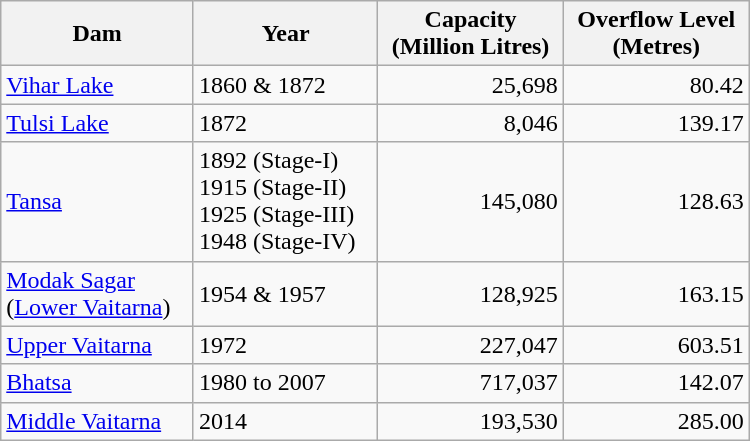<table class="wikitable sortable" width="500px" style="margin:1em auto;">
<tr>
<th>Dam</th>
<th>Year</th>
<th>Capacity<br>(Million Litres)</th>
<th>Overflow Level<br>(Metres)</th>
</tr>
<tr>
<td><a href='#'>Vihar Lake</a></td>
<td>1860 & 1872</td>
<td align="Right">25,698</td>
<td align="Right">80.42</td>
</tr>
<tr>
<td><a href='#'>Tulsi Lake</a></td>
<td>1872</td>
<td align="Right">8,046</td>
<td align="Right">139.17</td>
</tr>
<tr>
<td><a href='#'>Tansa</a></td>
<td>1892 (Stage-I)<br>1915 (Stage-II)<br>1925 (Stage-III)<br>1948 (Stage-IV)</td>
<td align="Right">145,080</td>
<td align="Right">128.63</td>
</tr>
<tr>
<td><a href='#'>Modak Sagar</a><br>(<a href='#'>Lower Vaitarna</a>)</td>
<td>1954 & 1957</td>
<td align="Right">128,925</td>
<td align="Right">163.15</td>
</tr>
<tr>
<td><a href='#'>Upper Vaitarna</a></td>
<td>1972</td>
<td align=Right>227,047</td>
<td align=Right>603.51</td>
</tr>
<tr>
<td><a href='#'>Bhatsa</a></td>
<td>1980 to 2007</td>
<td align=Right>717,037</td>
<td align=Right>142.07</td>
</tr>
<tr>
<td><a href='#'>Middle Vaitarna</a></td>
<td>2014</td>
<td align=Right>193,530</td>
<td align=Right>285.00</td>
</tr>
</table>
